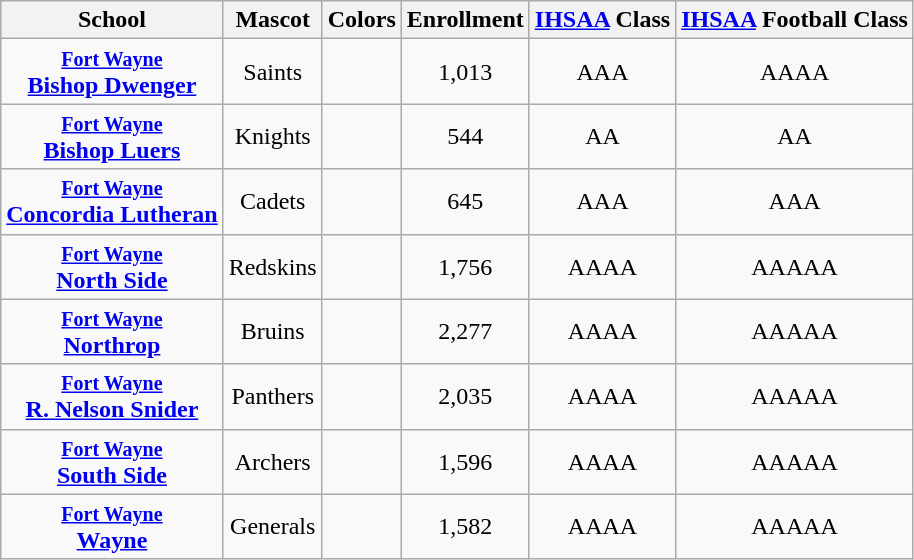<table class="wikitable" style="text-align:center;">
<tr>
<th>School</th>
<th>Mascot</th>
<th>Colors</th>
<th>Enrollment</th>
<th><a href='#'>IHSAA</a> Class</th>
<th><a href='#'>IHSAA</a> Football Class</th>
</tr>
<tr>
<td><strong><a href='#'><small>Fort Wayne</small> <br> Bishop Dwenger</a></strong></td>
<td>Saints</td>
<td>  </td>
<td>1,013</td>
<td>AAA</td>
<td>AAAA</td>
</tr>
<tr>
<td><strong><a href='#'><small>Fort Wayne</small> <br> Bishop Luers</a></strong></td>
<td>Knights</td>
<td>  </td>
<td>544</td>
<td>AA</td>
<td>AA</td>
</tr>
<tr>
<td><strong><a href='#'><small>Fort Wayne</small> <br> Concordia Lutheran</a></strong></td>
<td>Cadets</td>
<td> </td>
<td>645</td>
<td>AAA</td>
<td>AAA</td>
</tr>
<tr>
<td><strong><a href='#'><small>Fort Wayne</small> <br> North Side</a></strong></td>
<td>Redskins</td>
<td> </td>
<td>1,756</td>
<td>AAAA</td>
<td>AAAAA</td>
</tr>
<tr>
<td><strong><a href='#'><small>Fort Wayne</small> <br> Northrop</a></strong></td>
<td>Bruins</td>
<td>  </td>
<td>2,277</td>
<td>AAAA</td>
<td>AAAAA</td>
</tr>
<tr>
<td><strong><a href='#'><small>Fort Wayne</small> <br> R. Nelson Snider</a></strong></td>
<td>Panthers</td>
<td>  </td>
<td>2,035</td>
<td>AAAA</td>
<td>AAAAA</td>
</tr>
<tr>
<td><strong><a href='#'><small>Fort Wayne</small> <br> South Side</a></strong></td>
<td>Archers</td>
<td> </td>
<td>1,596</td>
<td>AAAA</td>
<td>AAAAA</td>
</tr>
<tr>
<td><strong><a href='#'><small>Fort Wayne</small> <br> Wayne</a></strong></td>
<td>Generals</td>
<td>  </td>
<td>1,582</td>
<td>AAAA</td>
<td>AAAAA</td>
</tr>
</table>
